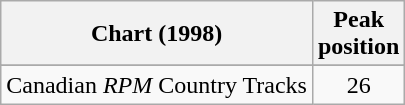<table class="wikitable sortable">
<tr>
<th>Chart (1998)</th>
<th>Peak<br>position</th>
</tr>
<tr>
</tr>
<tr>
<td>Canadian <em>RPM</em> Country Tracks</td>
<td align="center">26</td>
</tr>
</table>
